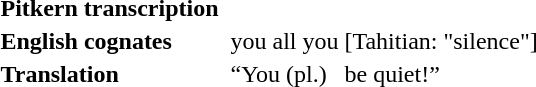<table>
<tr>
<td><strong>Pitkern transcription</strong></td>
<td></td>
<td></td>
<td></td>
</tr>
<tr>
<td><strong>English cognates</strong></td>
<td></td>
<td>you all you</td>
<td>[Tahitian: "silence"]</td>
</tr>
<tr>
<td><strong>Translation</strong></td>
<td></td>
<td>“You (pl.)</td>
<td>be quiet!”</td>
</tr>
</table>
